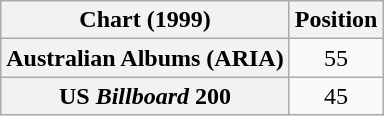<table class="wikitable sortable plainrowheaders" style="text-align:center;">
<tr>
<th>Chart (1999)</th>
<th>Position</th>
</tr>
<tr>
<th scope="row">Australian Albums (ARIA)</th>
<td>55</td>
</tr>
<tr>
<th scope="row">US <em>Billboard</em> 200</th>
<td>45</td>
</tr>
</table>
